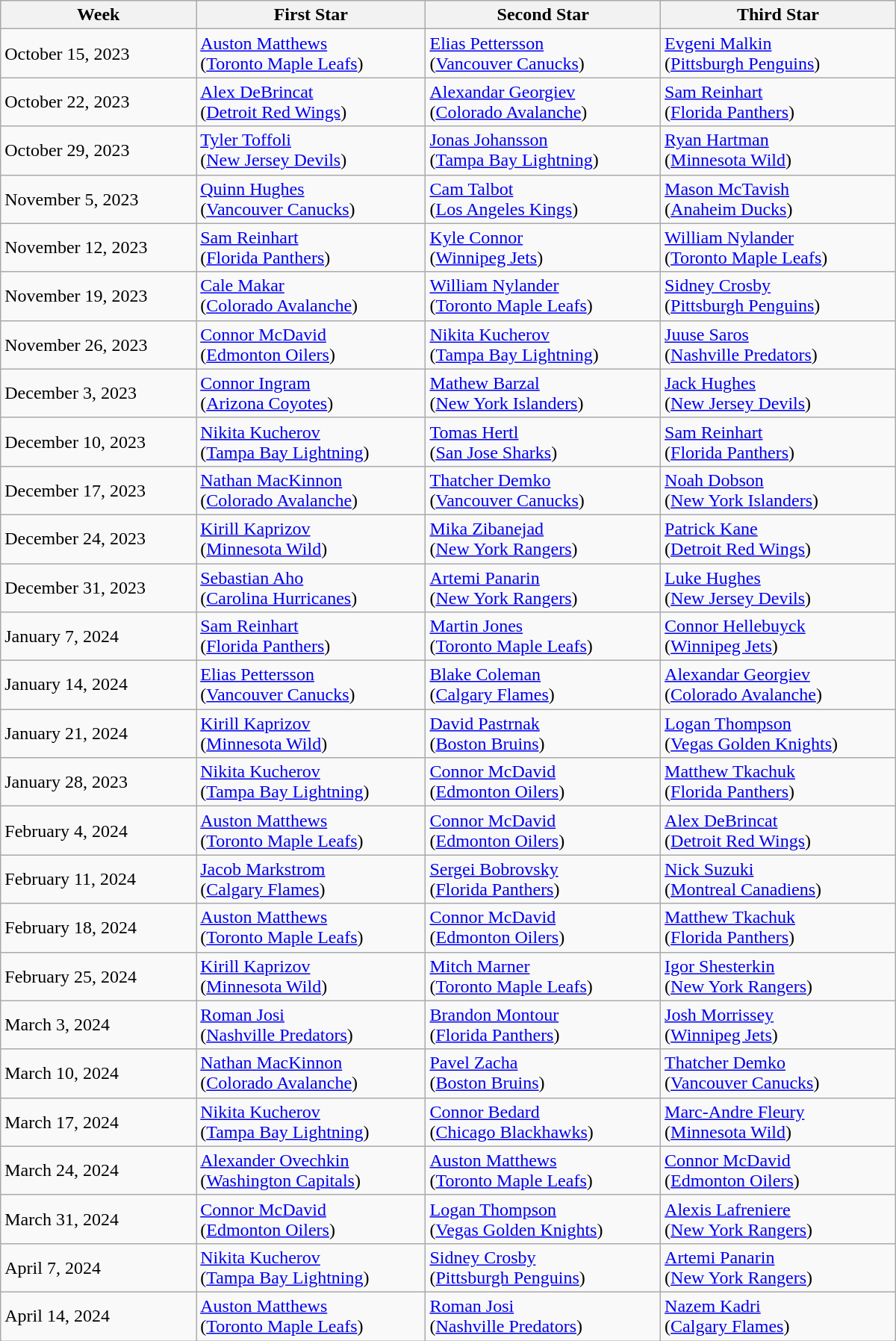<table class="wikitable" style="width:50em;">
<tr>
<th>Week</th>
<th>First Star</th>
<th>Second Star</th>
<th>Third Star</th>
</tr>
<tr>
<td>October 15, 2023</td>
<td><a href='#'>Auston Matthews</a><br>(<a href='#'>Toronto Maple Leafs</a>)</td>
<td><a href='#'>Elias Pettersson</a><br>(<a href='#'>Vancouver Canucks</a>)</td>
<td><a href='#'>Evgeni Malkin</a><br>(<a href='#'>Pittsburgh Penguins</a>)</td>
</tr>
<tr>
<td>October 22, 2023</td>
<td><a href='#'>Alex DeBrincat</a><br>(<a href='#'>Detroit Red Wings</a>)</td>
<td><a href='#'>Alexandar Georgiev</a><br>(<a href='#'>Colorado Avalanche</a>)</td>
<td><a href='#'>Sam Reinhart</a><br>(<a href='#'>Florida Panthers</a>)</td>
</tr>
<tr>
<td>October 29, 2023</td>
<td><a href='#'>Tyler Toffoli</a><br>(<a href='#'>New Jersey Devils</a>)</td>
<td><a href='#'>Jonas Johansson</a><br>(<a href='#'>Tampa Bay Lightning</a>)</td>
<td><a href='#'>Ryan Hartman</a><br>(<a href='#'>Minnesota Wild</a>)</td>
</tr>
<tr>
<td>November 5, 2023</td>
<td><a href='#'>Quinn Hughes</a><br>(<a href='#'>Vancouver Canucks</a>)</td>
<td><a href='#'>Cam Talbot</a><br>(<a href='#'>Los Angeles Kings</a>)</td>
<td><a href='#'>Mason McTavish</a><br>(<a href='#'>Anaheim Ducks</a>)</td>
</tr>
<tr>
<td>November 12, 2023</td>
<td><a href='#'>Sam Reinhart</a><br>(<a href='#'>Florida Panthers</a>)</td>
<td><a href='#'>Kyle Connor</a><br>(<a href='#'>Winnipeg Jets</a>)</td>
<td><a href='#'>William Nylander</a><br>(<a href='#'>Toronto Maple Leafs</a>)</td>
</tr>
<tr>
<td>November 19, 2023</td>
<td><a href='#'>Cale Makar</a><br>(<a href='#'>Colorado Avalanche</a>)</td>
<td><a href='#'>William Nylander</a><br>(<a href='#'>Toronto Maple Leafs</a>)</td>
<td><a href='#'>Sidney Crosby</a><br>(<a href='#'>Pittsburgh Penguins</a>)</td>
</tr>
<tr>
<td>November 26, 2023</td>
<td><a href='#'>Connor McDavid</a><br>(<a href='#'>Edmonton Oilers</a>)</td>
<td><a href='#'>Nikita Kucherov</a><br>(<a href='#'>Tampa Bay Lightning</a>)</td>
<td><a href='#'>Juuse Saros</a><br>(<a href='#'>Nashville Predators</a>)</td>
</tr>
<tr>
<td>December 3, 2023</td>
<td><a href='#'>Connor Ingram</a><br>(<a href='#'>Arizona Coyotes</a>)</td>
<td><a href='#'>Mathew Barzal</a><br>(<a href='#'>New York Islanders</a>)</td>
<td><a href='#'>Jack Hughes</a><br>(<a href='#'>New Jersey Devils</a>)</td>
</tr>
<tr>
<td>December 10, 2023</td>
<td><a href='#'>Nikita Kucherov</a><br>(<a href='#'>Tampa Bay Lightning</a>)</td>
<td><a href='#'>Tomas Hertl</a><br>(<a href='#'>San Jose Sharks</a>)</td>
<td><a href='#'>Sam Reinhart</a><br>(<a href='#'>Florida Panthers</a>)</td>
</tr>
<tr>
<td>December 17, 2023</td>
<td><a href='#'>Nathan MacKinnon</a><br>(<a href='#'>Colorado Avalanche</a>)</td>
<td><a href='#'>Thatcher Demko</a><br>(<a href='#'>Vancouver Canucks</a>)</td>
<td><a href='#'>Noah Dobson</a><br>(<a href='#'>New York Islanders</a>)</td>
</tr>
<tr>
<td>December 24, 2023</td>
<td><a href='#'>Kirill Kaprizov</a><br>(<a href='#'>Minnesota Wild</a>)</td>
<td><a href='#'>Mika Zibanejad</a><br>(<a href='#'>New York Rangers</a>)</td>
<td><a href='#'>Patrick Kane</a><br>(<a href='#'>Detroit Red Wings</a>)</td>
</tr>
<tr>
<td>December 31, 2023</td>
<td><a href='#'>Sebastian Aho</a><br>(<a href='#'>Carolina Hurricanes</a>)</td>
<td><a href='#'>Artemi Panarin</a><br>(<a href='#'>New York Rangers</a>)</td>
<td><a href='#'>Luke Hughes</a><br>(<a href='#'>New Jersey Devils</a>)</td>
</tr>
<tr>
<td>January 7, 2024</td>
<td><a href='#'>Sam Reinhart</a><br>(<a href='#'>Florida Panthers</a>)</td>
<td><a href='#'>Martin Jones</a><br>(<a href='#'>Toronto Maple Leafs</a>)</td>
<td><a href='#'>Connor Hellebuyck</a><br>(<a href='#'>Winnipeg Jets</a>)</td>
</tr>
<tr>
<td>January 14, 2024</td>
<td><a href='#'>Elias Pettersson</a><br>(<a href='#'>Vancouver Canucks</a>)</td>
<td><a href='#'>Blake Coleman</a><br>(<a href='#'>Calgary Flames</a>)</td>
<td><a href='#'>Alexandar Georgiev</a><br>(<a href='#'>Colorado Avalanche</a>)</td>
</tr>
<tr>
<td>January 21, 2024</td>
<td><a href='#'>Kirill Kaprizov</a><br>(<a href='#'>Minnesota Wild</a>)</td>
<td><a href='#'>David Pastrnak</a><br>(<a href='#'>Boston Bruins</a>)</td>
<td><a href='#'>Logan Thompson</a><br>(<a href='#'>Vegas Golden Knights</a>)</td>
</tr>
<tr>
<td>January 28, 2023</td>
<td><a href='#'>Nikita Kucherov</a><br>(<a href='#'>Tampa Bay Lightning</a>)</td>
<td><a href='#'>Connor McDavid</a><br>(<a href='#'>Edmonton Oilers</a>)</td>
<td><a href='#'>Matthew Tkachuk</a><br>(<a href='#'>Florida Panthers</a>)</td>
</tr>
<tr>
<td>February 4, 2024</td>
<td><a href='#'>Auston Matthews</a><br>(<a href='#'>Toronto Maple Leafs</a>)</td>
<td><a href='#'>Connor McDavid</a><br>(<a href='#'>Edmonton Oilers</a>)</td>
<td><a href='#'>Alex DeBrincat</a><br>(<a href='#'>Detroit Red Wings</a>)</td>
</tr>
<tr>
<td>February 11, 2024</td>
<td><a href='#'>Jacob Markstrom</a><br>(<a href='#'>Calgary Flames</a>)</td>
<td><a href='#'>Sergei Bobrovsky</a><br>(<a href='#'>Florida Panthers</a>)</td>
<td><a href='#'>Nick Suzuki</a><br>(<a href='#'>Montreal Canadiens</a>)</td>
</tr>
<tr>
<td>February 18, 2024</td>
<td><a href='#'>Auston Matthews</a><br>(<a href='#'>Toronto Maple Leafs</a>)</td>
<td><a href='#'>Connor McDavid</a><br>(<a href='#'>Edmonton Oilers</a>)</td>
<td><a href='#'>Matthew Tkachuk</a><br>(<a href='#'>Florida Panthers</a>)</td>
</tr>
<tr>
<td>February 25, 2024</td>
<td><a href='#'>Kirill Kaprizov</a><br>(<a href='#'>Minnesota Wild</a>)</td>
<td><a href='#'>Mitch Marner</a><br>(<a href='#'>Toronto Maple Leafs</a>)</td>
<td><a href='#'>Igor Shesterkin</a><br>(<a href='#'>New York Rangers</a>)</td>
</tr>
<tr>
<td>March 3, 2024</td>
<td><a href='#'>Roman Josi</a><br>(<a href='#'>Nashville Predators</a>)</td>
<td><a href='#'>Brandon Montour</a><br>(<a href='#'>Florida Panthers</a>)</td>
<td><a href='#'>Josh Morrissey</a><br>(<a href='#'>Winnipeg Jets</a>)</td>
</tr>
<tr>
<td>March 10, 2024</td>
<td><a href='#'>Nathan MacKinnon</a><br>(<a href='#'>Colorado Avalanche</a>)</td>
<td><a href='#'>Pavel Zacha</a><br>(<a href='#'>Boston Bruins</a>)</td>
<td><a href='#'>Thatcher Demko</a><br>(<a href='#'>Vancouver Canucks</a>)</td>
</tr>
<tr>
<td>March 17, 2024</td>
<td><a href='#'>Nikita Kucherov</a><br>(<a href='#'>Tampa Bay Lightning</a>)</td>
<td><a href='#'>Connor Bedard</a><br>(<a href='#'>Chicago Blackhawks</a>)</td>
<td><a href='#'>Marc-Andre Fleury</a><br>(<a href='#'>Minnesota Wild</a>)</td>
</tr>
<tr>
<td>March 24, 2024</td>
<td><a href='#'>Alexander Ovechkin</a><br>(<a href='#'>Washington Capitals</a>)</td>
<td><a href='#'>Auston Matthews</a><br>(<a href='#'>Toronto Maple Leafs</a>)</td>
<td><a href='#'>Connor McDavid</a><br>(<a href='#'>Edmonton Oilers</a>)</td>
</tr>
<tr>
<td>March 31, 2024</td>
<td><a href='#'>Connor McDavid</a><br>(<a href='#'>Edmonton Oilers</a>)</td>
<td><a href='#'>Logan Thompson</a><br>(<a href='#'>Vegas Golden Knights</a>)</td>
<td><a href='#'>Alexis Lafreniere</a><br>(<a href='#'>New York Rangers</a>)</td>
</tr>
<tr>
<td>April 7, 2024</td>
<td><a href='#'>Nikita Kucherov</a><br>(<a href='#'>Tampa Bay Lightning</a>)</td>
<td><a href='#'>Sidney Crosby</a><br>(<a href='#'>Pittsburgh Penguins</a>)</td>
<td><a href='#'>Artemi Panarin</a><br>(<a href='#'>New York Rangers</a>)</td>
</tr>
<tr>
<td>April 14, 2024</td>
<td><a href='#'>Auston Matthews</a><br>(<a href='#'>Toronto Maple Leafs</a>)</td>
<td><a href='#'>Roman Josi</a><br>(<a href='#'>Nashville Predators</a>)</td>
<td><a href='#'>Nazem Kadri</a><br>(<a href='#'>Calgary Flames</a>)</td>
</tr>
</table>
